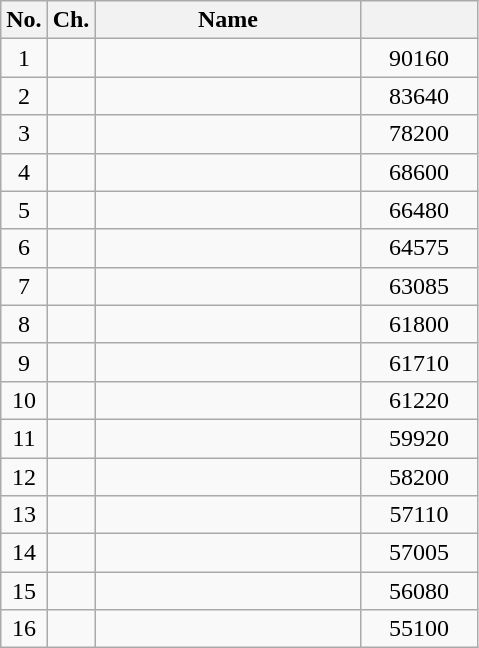<table class="wikitable" style="text-align: center;">
<tr>
<th>No.</th>
<th>Ch.</th>
<th align="left"; width=170>Name</th>
<th width=70></th>
</tr>
<tr>
<td>1</td>
<td></td>
<td style="text-align:left;"></td>
<td>90160</td>
</tr>
<tr>
<td>2</td>
<td></td>
<td style="text-align:left;"></td>
<td>83640</td>
</tr>
<tr>
<td>3</td>
<td></td>
<td style="text-align:left;"></td>
<td>78200</td>
</tr>
<tr>
<td>4</td>
<td></td>
<td style="text-align:left;"></td>
<td>68600</td>
</tr>
<tr>
<td>5</td>
<td></td>
<td style="text-align:left;"></td>
<td>66480</td>
</tr>
<tr>
<td>6</td>
<td></td>
<td style="text-align:left;"></td>
<td>64575</td>
</tr>
<tr>
<td>7</td>
<td></td>
<td style="text-align:left;"></td>
<td>63085</td>
</tr>
<tr>
<td>8</td>
<td></td>
<td style="text-align:left;"></td>
<td>61800</td>
</tr>
<tr>
<td>9</td>
<td></td>
<td style="text-align:left;"></td>
<td>61710</td>
</tr>
<tr>
<td>10</td>
<td></td>
<td style="text-align:left;"></td>
<td>61220</td>
</tr>
<tr>
<td>11</td>
<td></td>
<td style="text-align:left;"></td>
<td>59920</td>
</tr>
<tr>
<td>12</td>
<td></td>
<td style="text-align:left;"></td>
<td>58200</td>
</tr>
<tr>
<td>13</td>
<td></td>
<td style="text-align:left;"></td>
<td>57110</td>
</tr>
<tr>
<td>14</td>
<td></td>
<td style="text-align:left;"></td>
<td>57005</td>
</tr>
<tr>
<td>15</td>
<td></td>
<td style="text-align:left;"></td>
<td>56080</td>
</tr>
<tr>
<td>16</td>
<td></td>
<td style="text-align:left;"></td>
<td>55100</td>
</tr>
</table>
